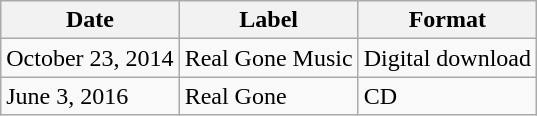<table class="wikitable">
<tr>
<th>Date</th>
<th>Label</th>
<th>Format</th>
</tr>
<tr>
<td>October 23, 2014</td>
<td>Real Gone Music</td>
<td>Digital download</td>
</tr>
<tr>
<td>June 3, 2016</td>
<td>Real Gone</td>
<td>CD</td>
</tr>
</table>
